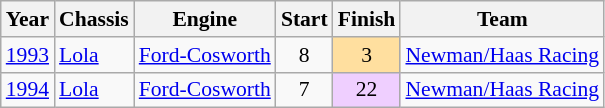<table class="wikitable" style="font-size: 90%;">
<tr>
<th>Year</th>
<th>Chassis</th>
<th>Engine</th>
<th>Start</th>
<th>Finish</th>
<th>Team</th>
</tr>
<tr>
<td><a href='#'>1993</a></td>
<td><a href='#'>Lola</a></td>
<td><a href='#'>Ford-Cosworth</a></td>
<td align=center>8</td>
<td align=center style="background:#FFDF9F;">3</td>
<td nowrap><a href='#'>Newman/Haas Racing</a></td>
</tr>
<tr>
<td><a href='#'>1994</a></td>
<td><a href='#'>Lola</a></td>
<td><a href='#'>Ford-Cosworth</a></td>
<td align=center>7</td>
<td align=center style="background:#EFCFFF;">22</td>
<td nowrap><a href='#'>Newman/Haas Racing</a></td>
</tr>
</table>
